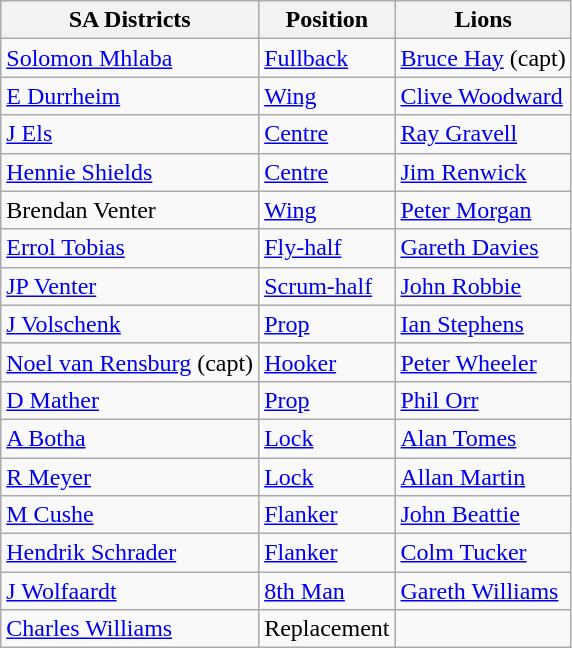<table class="wikitable sortable">
<tr>
<th>SA Districts</th>
<th>Position</th>
<th>Lions</th>
</tr>
<tr>
<td><a href='#'>Solomon Mhlaba</a></td>
<td><a href='#'>Fullback</a></td>
<td><a href='#'>Bruce Hay</a> (capt)</td>
</tr>
<tr>
<td><a href='#'>E Durrheim</a></td>
<td><a href='#'>Wing</a></td>
<td><a href='#'>Clive Woodward</a></td>
</tr>
<tr>
<td><a href='#'>J Els</a></td>
<td><a href='#'>Centre</a></td>
<td><a href='#'>Ray Gravell</a></td>
</tr>
<tr>
<td><a href='#'>Hennie Shields</a></td>
<td><a href='#'>Centre</a></td>
<td><a href='#'>Jim Renwick</a></td>
</tr>
<tr>
<td>Brendan Venter</td>
<td><a href='#'>Wing</a></td>
<td><a href='#'>Peter Morgan</a></td>
</tr>
<tr>
<td><a href='#'>Errol Tobias</a></td>
<td><a href='#'>Fly-half</a></td>
<td><a href='#'>Gareth Davies</a></td>
</tr>
<tr>
<td><a href='#'>JP Venter</a></td>
<td><a href='#'>Scrum-half</a></td>
<td><a href='#'>John Robbie</a></td>
</tr>
<tr>
<td><a href='#'>J Volschenk</a></td>
<td><a href='#'>Prop</a></td>
<td><a href='#'>Ian Stephens</a></td>
</tr>
<tr>
<td><a href='#'>Noel van Rensburg</a>  (capt)</td>
<td><a href='#'>Hooker</a></td>
<td><a href='#'>Peter Wheeler</a></td>
</tr>
<tr>
<td><a href='#'>D Mather</a></td>
<td><a href='#'>Prop</a></td>
<td><a href='#'>Phil Orr</a></td>
</tr>
<tr>
<td><a href='#'>A Botha</a></td>
<td><a href='#'>Lock</a></td>
<td><a href='#'>Alan Tomes</a></td>
</tr>
<tr>
<td><a href='#'>R Meyer</a></td>
<td><a href='#'>Lock</a></td>
<td><a href='#'>Allan Martin</a></td>
</tr>
<tr>
<td><a href='#'>M Cushe</a></td>
<td><a href='#'>Flanker</a></td>
<td><a href='#'>John Beattie</a></td>
</tr>
<tr>
<td><a href='#'>Hendrik Schrader</a></td>
<td><a href='#'>Flanker</a></td>
<td><a href='#'>Colm Tucker</a></td>
</tr>
<tr>
<td><a href='#'>J Wolfaardt</a></td>
<td><a href='#'>8th Man</a></td>
<td><a href='#'>Gareth Williams</a></td>
</tr>
<tr>
<td><a href='#'>Charles Williams</a></td>
<td>Replacement</td>
<td></td>
</tr>
</table>
